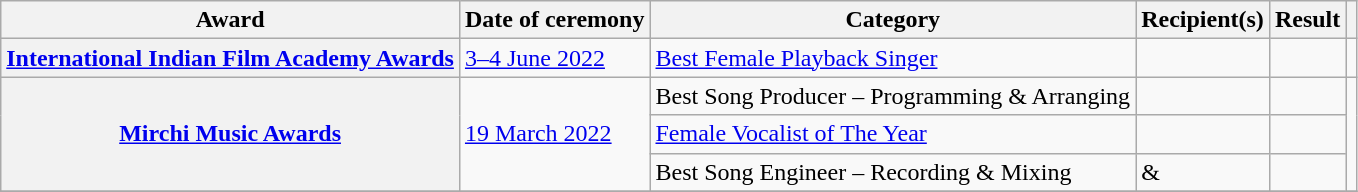<table class="wikitable plainrowheaders sortable">
<tr>
<th scope="col">Award</th>
<th scope="col">Date of ceremony</th>
<th scope="col">Category</th>
<th scope="col">Recipient(s)</th>
<th scope="col">Result</th>
<th scope="col" class="unsortable"></th>
</tr>
<tr>
<th scope="row"><a href='#'>International Indian Film Academy Awards</a></th>
<td><a href='#'>3–4 June 2022</a></td>
<td><a href='#'>Best Female Playback Singer</a></td>
<td></td>
<td></td>
<td style="text-align:center;"></td>
</tr>
<tr>
<th scope="row" rowspan="3"><a href='#'>Mirchi Music Awards</a></th>
<td rowspan="3"><a href='#'>19 March 2022</a></td>
<td>Best Song Producer – Programming & Arranging</td>
<td></td>
<td></td>
<td style="text-align:center;" rowspan="3"><br></td>
</tr>
<tr>
<td><a href='#'>Female Vocalist of The Year</a></td>
<td></td>
<td></td>
</tr>
<tr>
<td>Best Song Engineer – Recording & Mixing</td>
<td> & </td>
<td></td>
</tr>
<tr>
</tr>
</table>
